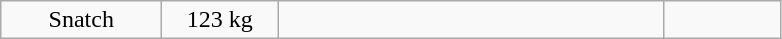<table class = "wikitable" style="text-align:center;">
<tr>
<td width=100>Snatch</td>
<td width=70>123 kg</td>
<td width=250 align=left></td>
<td width=70></td>
</tr>
</table>
